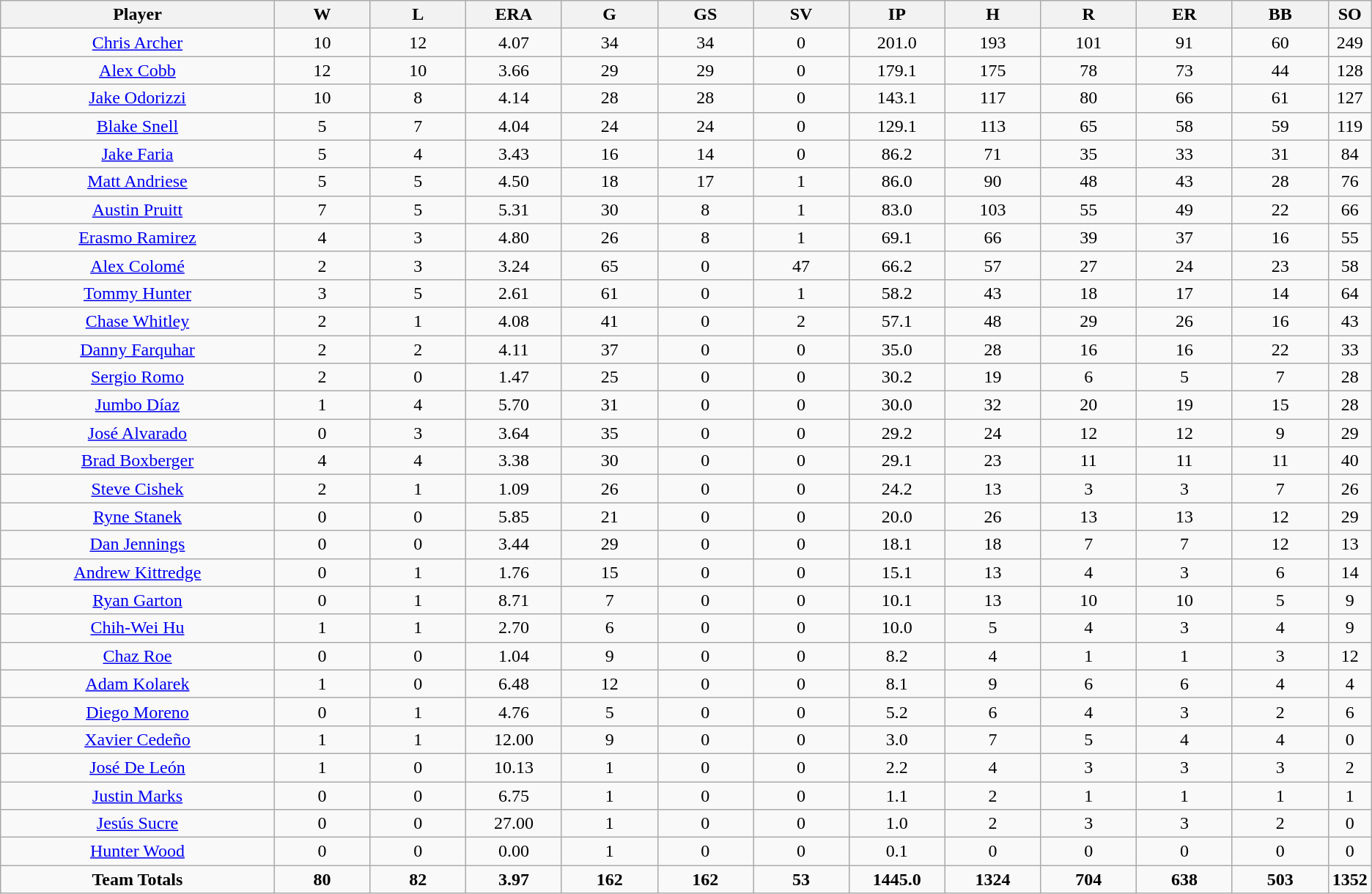<table class=wikitable style="text-align:center">
<tr>
<th bgcolor=#DDDDFF; width="20%">Player</th>
<th bgcolor=#DDDDFF; width="7%">W</th>
<th bgcolor=#DDDDFF; width="7%">L</th>
<th bgcolor=#DDDDFF; width="7%">ERA</th>
<th bgcolor=#DDDDFF; width="7%">G</th>
<th bgcolor=#DDDDFF; width="7%">GS</th>
<th bgcolor=#DDDDFF; width="7%">SV</th>
<th bgcolor=#DDDDFF; width="7%">IP</th>
<th bgcolor=#DDDDFF; width="7%">H</th>
<th bgcolor=#DDDDFF; width="7%">R</th>
<th bgcolor=#DDDDFF; width="7%">ER</th>
<th bgcolor=#DDDDFF; width="7%">BB</th>
<th bgcolor=#DDDDFF; width="7%">SO</th>
</tr>
<tr>
<td><a href='#'>Chris Archer</a></td>
<td>10</td>
<td>12</td>
<td>4.07</td>
<td>34</td>
<td>34</td>
<td>0</td>
<td>201.0</td>
<td>193</td>
<td>101</td>
<td>91</td>
<td>60</td>
<td>249</td>
</tr>
<tr>
<td><a href='#'>Alex Cobb</a></td>
<td>12</td>
<td>10</td>
<td>3.66</td>
<td>29</td>
<td>29</td>
<td>0</td>
<td>179.1</td>
<td>175</td>
<td>78</td>
<td>73</td>
<td>44</td>
<td>128</td>
</tr>
<tr>
<td><a href='#'>Jake Odorizzi</a></td>
<td>10</td>
<td>8</td>
<td>4.14</td>
<td>28</td>
<td>28</td>
<td>0</td>
<td>143.1</td>
<td>117</td>
<td>80</td>
<td>66</td>
<td>61</td>
<td>127</td>
</tr>
<tr>
<td><a href='#'>Blake Snell</a></td>
<td>5</td>
<td>7</td>
<td>4.04</td>
<td>24</td>
<td>24</td>
<td>0</td>
<td>129.1</td>
<td>113</td>
<td>65</td>
<td>58</td>
<td>59</td>
<td>119</td>
</tr>
<tr>
<td><a href='#'>Jake Faria</a></td>
<td>5</td>
<td>4</td>
<td>3.43</td>
<td>16</td>
<td>14</td>
<td>0</td>
<td>86.2</td>
<td>71</td>
<td>35</td>
<td>33</td>
<td>31</td>
<td>84</td>
</tr>
<tr>
<td><a href='#'>Matt Andriese</a></td>
<td>5</td>
<td>5</td>
<td>4.50</td>
<td>18</td>
<td>17</td>
<td>1</td>
<td>86.0</td>
<td>90</td>
<td>48</td>
<td>43</td>
<td>28</td>
<td>76</td>
</tr>
<tr>
<td><a href='#'>Austin Pruitt</a></td>
<td>7</td>
<td>5</td>
<td>5.31</td>
<td>30</td>
<td>8</td>
<td>1</td>
<td>83.0</td>
<td>103</td>
<td>55</td>
<td>49</td>
<td>22</td>
<td>66</td>
</tr>
<tr>
<td><a href='#'>Erasmo Ramirez</a></td>
<td>4</td>
<td>3</td>
<td>4.80</td>
<td>26</td>
<td>8</td>
<td>1</td>
<td>69.1</td>
<td>66</td>
<td>39</td>
<td>37</td>
<td>16</td>
<td>55</td>
</tr>
<tr>
<td><a href='#'>Alex Colomé</a></td>
<td>2</td>
<td>3</td>
<td>3.24</td>
<td>65</td>
<td>0</td>
<td>47</td>
<td>66.2</td>
<td>57</td>
<td>27</td>
<td>24</td>
<td>23</td>
<td>58</td>
</tr>
<tr>
<td><a href='#'>Tommy Hunter</a></td>
<td>3</td>
<td>5</td>
<td>2.61</td>
<td>61</td>
<td>0</td>
<td>1</td>
<td>58.2</td>
<td>43</td>
<td>18</td>
<td>17</td>
<td>14</td>
<td>64</td>
</tr>
<tr>
<td><a href='#'>Chase Whitley</a></td>
<td>2</td>
<td>1</td>
<td>4.08</td>
<td>41</td>
<td>0</td>
<td>2</td>
<td>57.1</td>
<td>48</td>
<td>29</td>
<td>26</td>
<td>16</td>
<td>43</td>
</tr>
<tr>
<td><a href='#'>Danny Farquhar</a></td>
<td>2</td>
<td>2</td>
<td>4.11</td>
<td>37</td>
<td>0</td>
<td>0</td>
<td>35.0</td>
<td>28</td>
<td>16</td>
<td>16</td>
<td>22</td>
<td>33</td>
</tr>
<tr>
<td><a href='#'>Sergio Romo</a></td>
<td>2</td>
<td>0</td>
<td>1.47</td>
<td>25</td>
<td>0</td>
<td>0</td>
<td>30.2</td>
<td>19</td>
<td>6</td>
<td>5</td>
<td>7</td>
<td>28</td>
</tr>
<tr>
<td><a href='#'>Jumbo Díaz</a></td>
<td>1</td>
<td>4</td>
<td>5.70</td>
<td>31</td>
<td>0</td>
<td>0</td>
<td>30.0</td>
<td>32</td>
<td>20</td>
<td>19</td>
<td>15</td>
<td>28</td>
</tr>
<tr>
<td><a href='#'>José Alvarado</a></td>
<td>0</td>
<td>3</td>
<td>3.64</td>
<td>35</td>
<td>0</td>
<td>0</td>
<td>29.2</td>
<td>24</td>
<td>12</td>
<td>12</td>
<td>9</td>
<td>29</td>
</tr>
<tr>
<td><a href='#'>Brad Boxberger</a></td>
<td>4</td>
<td>4</td>
<td>3.38</td>
<td>30</td>
<td>0</td>
<td>0</td>
<td>29.1</td>
<td>23</td>
<td>11</td>
<td>11</td>
<td>11</td>
<td>40</td>
</tr>
<tr>
<td><a href='#'>Steve Cishek</a></td>
<td>2</td>
<td>1</td>
<td>1.09</td>
<td>26</td>
<td>0</td>
<td>0</td>
<td>24.2</td>
<td>13</td>
<td>3</td>
<td>3</td>
<td>7</td>
<td>26</td>
</tr>
<tr>
<td><a href='#'>Ryne Stanek</a></td>
<td>0</td>
<td>0</td>
<td>5.85</td>
<td>21</td>
<td>0</td>
<td>0</td>
<td>20.0</td>
<td>26</td>
<td>13</td>
<td>13</td>
<td>12</td>
<td>29</td>
</tr>
<tr>
<td><a href='#'>Dan Jennings</a></td>
<td>0</td>
<td>0</td>
<td>3.44</td>
<td>29</td>
<td>0</td>
<td>0</td>
<td>18.1</td>
<td>18</td>
<td>7</td>
<td>7</td>
<td>12</td>
<td>13</td>
</tr>
<tr>
<td><a href='#'>Andrew Kittredge</a></td>
<td>0</td>
<td>1</td>
<td>1.76</td>
<td>15</td>
<td>0</td>
<td>0</td>
<td>15.1</td>
<td>13</td>
<td>4</td>
<td>3</td>
<td>6</td>
<td>14</td>
</tr>
<tr>
<td><a href='#'>Ryan Garton</a></td>
<td>0</td>
<td>1</td>
<td>8.71</td>
<td>7</td>
<td>0</td>
<td>0</td>
<td>10.1</td>
<td>13</td>
<td>10</td>
<td>10</td>
<td>5</td>
<td>9</td>
</tr>
<tr>
<td><a href='#'>Chih-Wei Hu</a></td>
<td>1</td>
<td>1</td>
<td>2.70</td>
<td>6</td>
<td>0</td>
<td>0</td>
<td>10.0</td>
<td>5</td>
<td>4</td>
<td>3</td>
<td>4</td>
<td>9</td>
</tr>
<tr>
<td><a href='#'>Chaz Roe</a></td>
<td>0</td>
<td>0</td>
<td>1.04</td>
<td>9</td>
<td>0</td>
<td>0</td>
<td>8.2</td>
<td>4</td>
<td>1</td>
<td>1</td>
<td>3</td>
<td>12</td>
</tr>
<tr>
<td><a href='#'>Adam Kolarek</a></td>
<td>1</td>
<td>0</td>
<td>6.48</td>
<td>12</td>
<td>0</td>
<td>0</td>
<td>8.1</td>
<td>9</td>
<td>6</td>
<td>6</td>
<td>4</td>
<td>4</td>
</tr>
<tr>
<td><a href='#'>Diego Moreno</a></td>
<td>0</td>
<td>1</td>
<td>4.76</td>
<td>5</td>
<td>0</td>
<td>0</td>
<td>5.2</td>
<td>6</td>
<td>4</td>
<td>3</td>
<td>2</td>
<td>6</td>
</tr>
<tr>
<td><a href='#'>Xavier Cedeño</a></td>
<td>1</td>
<td>1</td>
<td>12.00</td>
<td>9</td>
<td>0</td>
<td>0</td>
<td>3.0</td>
<td>7</td>
<td>5</td>
<td>4</td>
<td>4</td>
<td>0</td>
</tr>
<tr>
<td><a href='#'>José De León</a></td>
<td>1</td>
<td>0</td>
<td>10.13</td>
<td>1</td>
<td>0</td>
<td>0</td>
<td>2.2</td>
<td>4</td>
<td>3</td>
<td>3</td>
<td>3</td>
<td>2</td>
</tr>
<tr>
<td><a href='#'>Justin Marks</a></td>
<td>0</td>
<td>0</td>
<td>6.75</td>
<td>1</td>
<td>0</td>
<td>0</td>
<td>1.1</td>
<td>2</td>
<td>1</td>
<td>1</td>
<td>1</td>
<td>1</td>
</tr>
<tr>
<td><a href='#'>Jesús Sucre</a></td>
<td>0</td>
<td>0</td>
<td>27.00</td>
<td>1</td>
<td>0</td>
<td>0</td>
<td>1.0</td>
<td>2</td>
<td>3</td>
<td>3</td>
<td>2</td>
<td>0</td>
</tr>
<tr>
<td><a href='#'>Hunter Wood</a></td>
<td>0</td>
<td>0</td>
<td>0.00</td>
<td>1</td>
<td>0</td>
<td>0</td>
<td>0.1</td>
<td>0</td>
<td>0</td>
<td>0</td>
<td>0</td>
<td>0</td>
</tr>
<tr>
<td><strong>Team Totals</strong></td>
<td><strong>80</strong></td>
<td><strong>82</strong></td>
<td><strong>3.97</strong></td>
<td><strong>162</strong></td>
<td><strong>162</strong></td>
<td><strong>53</strong></td>
<td><strong>1445.0</strong></td>
<td><strong>1324</strong></td>
<td><strong>704</strong></td>
<td><strong>638</strong></td>
<td><strong>503</strong></td>
<td><strong>1352</strong></td>
</tr>
</table>
